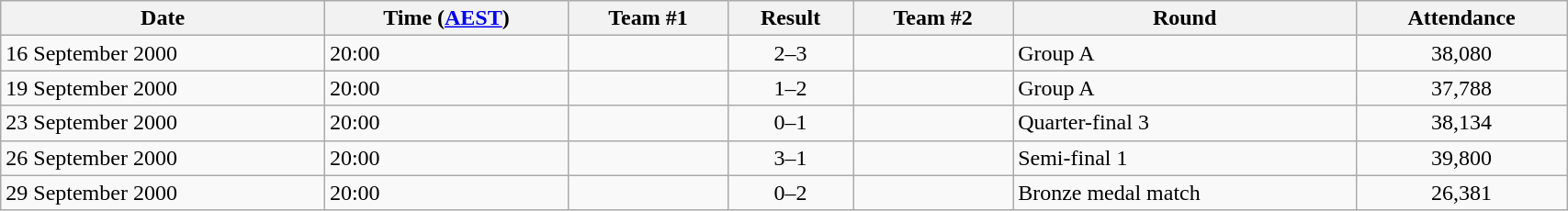<table class="wikitable" style="text-align: left;" width="90%">
<tr>
<th>Date</th>
<th>Time (<a href='#'>AEST</a>)</th>
<th>Team #1</th>
<th>Result</th>
<th>Team #2</th>
<th>Round</th>
<th>Attendance</th>
</tr>
<tr>
<td>16 September 2000</td>
<td>20:00</td>
<td></td>
<td style="text-align:center;">2–3</td>
<td></td>
<td>Group A</td>
<td style="text-align:center;">38,080</td>
</tr>
<tr>
<td>19 September 2000</td>
<td>20:00</td>
<td></td>
<td style="text-align:center;">1–2</td>
<td></td>
<td>Group A</td>
<td style="text-align:center;">37,788</td>
</tr>
<tr>
<td>23 September 2000</td>
<td>20:00</td>
<td></td>
<td style="text-align:center;">0–1</td>
<td></td>
<td>Quarter-final 3</td>
<td style="text-align:center;">38,134</td>
</tr>
<tr>
<td>26 September 2000</td>
<td>20:00</td>
<td></td>
<td style="text-align:center;">3–1</td>
<td></td>
<td>Semi-final 1</td>
<td style="text-align:center;">39,800</td>
</tr>
<tr>
<td>29 September 2000</td>
<td>20:00</td>
<td></td>
<td style="text-align:center;">0–2</td>
<td></td>
<td>Bronze medal match</td>
<td style="text-align:center;">26,381</td>
</tr>
</table>
